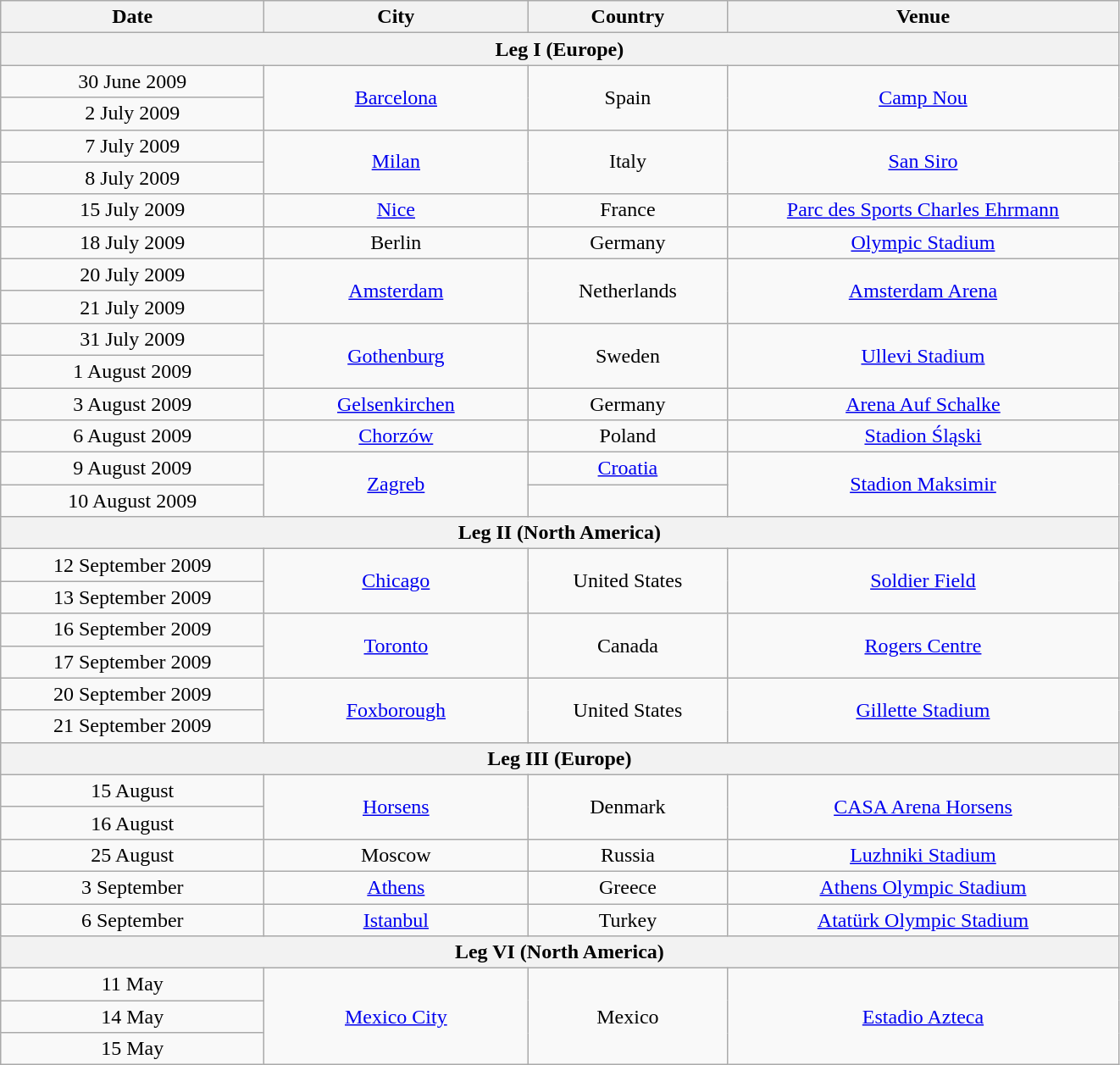<table class="wikitable" style="text-align:center;">
<tr>
<th style="width:200px;">Date</th>
<th style="width:200px;">City</th>
<th style="width:150px;">Country</th>
<th style="width:300px;">Venue</th>
</tr>
<tr>
<th colspan="4">Leg I (Europe)</th>
</tr>
<tr>
<td>30 June 2009</td>
<td rowspan="2"><a href='#'>Barcelona</a></td>
<td rowspan="2">Spain</td>
<td rowspan="2"><a href='#'>Camp Nou</a></td>
</tr>
<tr>
<td>2 July 2009</td>
</tr>
<tr>
<td>7 July 2009</td>
<td rowspan="2"><a href='#'>Milan</a></td>
<td rowspan="2">Italy</td>
<td rowspan="2"><a href='#'>San Siro</a></td>
</tr>
<tr>
<td>8 July 2009</td>
</tr>
<tr>
<td>15 July 2009</td>
<td><a href='#'>Nice</a></td>
<td>France</td>
<td><a href='#'>Parc des Sports Charles Ehrmann</a></td>
</tr>
<tr>
<td>18 July 2009</td>
<td>Berlin</td>
<td>Germany</td>
<td><a href='#'>Olympic Stadium</a></td>
</tr>
<tr>
<td>20 July 2009</td>
<td rowspan="2"><a href='#'>Amsterdam</a></td>
<td rowspan="2">Netherlands</td>
<td rowspan="2"><a href='#'>Amsterdam Arena</a></td>
</tr>
<tr>
<td>21 July 2009</td>
</tr>
<tr>
<td>31 July 2009</td>
<td rowspan="2"><a href='#'>Gothenburg</a></td>
<td rowspan="2">Sweden</td>
<td rowspan="2"><a href='#'>Ullevi Stadium</a></td>
</tr>
<tr>
<td>1 August 2009</td>
</tr>
<tr>
<td>3 August 2009</td>
<td><a href='#'>Gelsenkirchen</a></td>
<td>Germany</td>
<td><a href='#'>Arena Auf Schalke</a></td>
</tr>
<tr>
<td>6 August 2009</td>
<td><a href='#'>Chorzów</a></td>
<td>Poland</td>
<td><a href='#'>Stadion Śląski</a></td>
</tr>
<tr>
<td>9 August 2009</td>
<td rowspan="2"><a href='#'>Zagreb</a></td>
<td><a href='#'>Croatia</a></td>
<td rowspan="2"><a href='#'>Stadion Maksimir</a></td>
</tr>
<tr>
<td>10 August 2009</td>
</tr>
<tr>
<th colspan="4">Leg II (North America)</th>
</tr>
<tr>
<td>12 September 2009</td>
<td rowspan="2"><a href='#'>Chicago</a></td>
<td rowspan="2">United States</td>
<td rowspan="2"><a href='#'>Soldier Field</a></td>
</tr>
<tr>
<td>13 September 2009</td>
</tr>
<tr>
<td>16 September 2009</td>
<td rowspan="2"><a href='#'>Toronto</a></td>
<td rowspan="2">Canada</td>
<td rowspan="2"><a href='#'>Rogers Centre</a></td>
</tr>
<tr>
<td>17 September 2009</td>
</tr>
<tr>
<td>20 September 2009</td>
<td rowspan="2"><a href='#'>Foxborough</a></td>
<td rowspan="2">United States</td>
<td rowspan="2"><a href='#'>Gillette Stadium</a></td>
</tr>
<tr>
<td>21 September 2009</td>
</tr>
<tr>
<th colspan="4">Leg III (Europe)</th>
</tr>
<tr>
<td>15 August</td>
<td rowspan="2"><a href='#'>Horsens</a></td>
<td rowspan="2">Denmark</td>
<td rowspan="2"><a href='#'>CASA Arena Horsens</a></td>
</tr>
<tr>
<td>16 August</td>
</tr>
<tr>
<td>25 August</td>
<td>Moscow</td>
<td>Russia</td>
<td><a href='#'>Luzhniki Stadium</a></td>
</tr>
<tr>
<td>3 September</td>
<td><a href='#'>Athens</a></td>
<td>Greece</td>
<td><a href='#'>Athens Olympic Stadium</a></td>
</tr>
<tr>
<td>6 September</td>
<td><a href='#'>Istanbul</a></td>
<td>Turkey</td>
<td><a href='#'>Atatürk Olympic Stadium</a></td>
</tr>
<tr>
<th colspan="4">Leg VI (North America)</th>
</tr>
<tr>
<td>11 May</td>
<td rowspan="3"><a href='#'>Mexico City</a></td>
<td rowspan="3">Mexico</td>
<td rowspan="3"><a href='#'>Estadio Azteca</a></td>
</tr>
<tr>
<td>14 May</td>
</tr>
<tr>
<td>15 May</td>
</tr>
</table>
